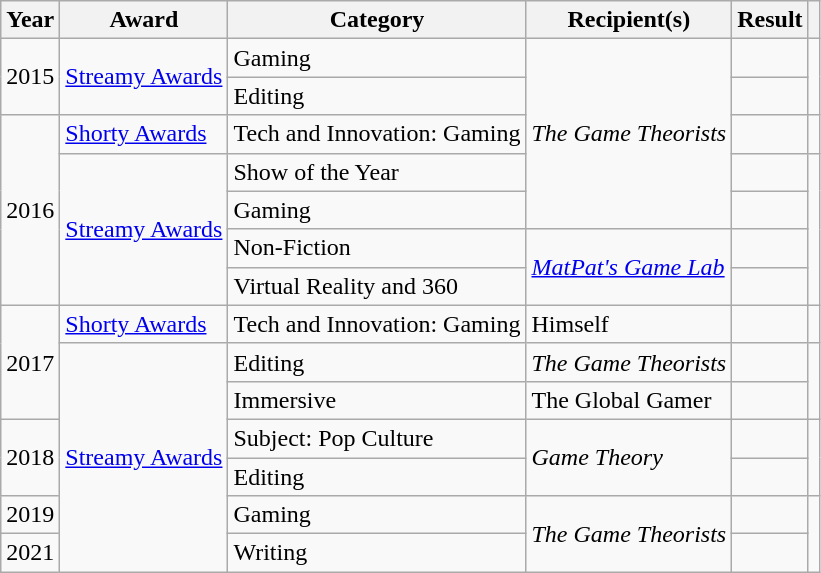<table class="wikitable sortable plainrowheaders">
<tr>
<th>Year</th>
<th>Award</th>
<th>Category</th>
<th>Recipient(s)</th>
<th>Result</th>
<th class="unsortable"></th>
</tr>
<tr>
<td rowspan="2">2015</td>
<td rowspan="2"><a href='#'>Streamy Awards</a></td>
<td>Gaming</td>
<td rowspan="5"><em>The Game Theorists</em></td>
<td></td>
<td rowspan="2" style="text-align: center;"></td>
</tr>
<tr>
<td>Editing</td>
<td></td>
</tr>
<tr>
<td rowspan="5">2016</td>
<td><a href='#'>Shorty Awards</a></td>
<td>Tech and Innovation: Gaming</td>
<td></td>
<td style="text-align: center;"></td>
</tr>
<tr>
<td rowspan="4"><a href='#'>Streamy Awards</a></td>
<td>Show of the Year</td>
<td></td>
<td rowspan="4" style="text-align: center;"></td>
</tr>
<tr>
<td>Gaming</td>
<td></td>
</tr>
<tr>
<td>Non-Fiction</td>
<td rowspan="2"><em><a href='#'>MatPat's Game Lab</a></em></td>
<td></td>
</tr>
<tr>
<td>Virtual Reality and 360</td>
<td></td>
</tr>
<tr>
<td rowspan="3">2017</td>
<td><a href='#'>Shorty Awards</a></td>
<td>Tech and Innovation: Gaming</td>
<td>Himself</td>
<td></td>
<td></td>
</tr>
<tr>
<td rowspan="6"><a href='#'>Streamy Awards</a></td>
<td>Editing</td>
<td><em>The Game Theorists</em></td>
<td></td>
<td rowspan="2"></td>
</tr>
<tr>
<td>Immersive</td>
<td>The Global Gamer</td>
<td></td>
</tr>
<tr>
<td rowspan="2">2018</td>
<td>Subject: Pop Culture</td>
<td rowspan="2"><em>Game Theory</em></td>
<td></td>
<td rowspan="2"></td>
</tr>
<tr>
<td>Editing</td>
<td></td>
</tr>
<tr>
<td>2019</td>
<td>Gaming</td>
<td rowspan="2"><em>The Game Theorists</em></td>
<td></td>
<td rowspan="2"></td>
</tr>
<tr>
<td>2021</td>
<td>Writing</td>
<td></td>
</tr>
</table>
